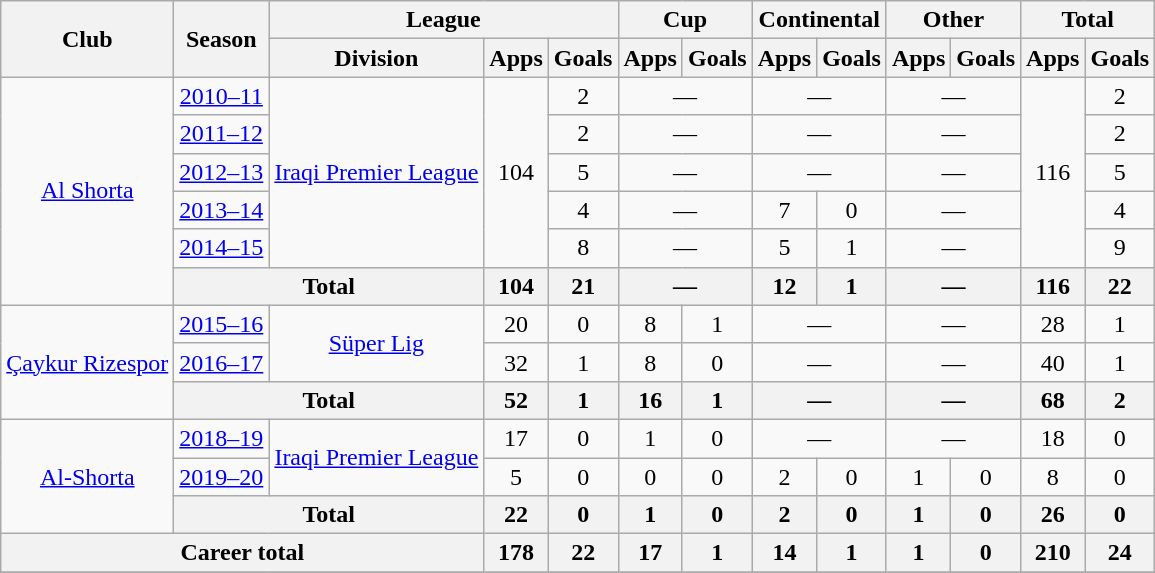<table class="wikitable" style="text-align:center">
<tr>
<th rowspan="2">Club</th>
<th rowspan="2">Season</th>
<th colspan="3">League</th>
<th colspan="2">Cup</th>
<th colspan="2">Continental</th>
<th colspan="2">Other</th>
<th colspan="2">Total</th>
</tr>
<tr>
<th>Division</th>
<th>Apps</th>
<th>Goals</th>
<th>Apps</th>
<th>Goals</th>
<th>Apps</th>
<th>Goals</th>
<th>Apps</th>
<th>Goals</th>
<th>Apps</th>
<th>Goals</th>
</tr>
<tr>
<td rowspan="6"><a href='#'>Al Shorta</a></td>
<td><a href='#'>2010–11</a></td>
<td rowspan="5"><a href='#'>Iraqi Premier League</a></td>
<td rowspan="5">104</td>
<td>2</td>
<td colspan="2">—</td>
<td colspan="2">—</td>
<td colspan="2">—</td>
<td rowspan="5">116</td>
<td>2</td>
</tr>
<tr>
<td><a href='#'>2011–12</a></td>
<td>2</td>
<td colspan="2">—</td>
<td colspan="2">—</td>
<td colspan="2">—</td>
<td>2</td>
</tr>
<tr>
<td><a href='#'>2012–13</a></td>
<td>5</td>
<td colspan="2">—</td>
<td colspan="2">—</td>
<td colspan="2">—</td>
<td>5</td>
</tr>
<tr>
<td><a href='#'>2013–14</a></td>
<td>4</td>
<td colspan="2">—</td>
<td>7</td>
<td>0</td>
<td colspan="2">—</td>
<td>4</td>
</tr>
<tr>
<td><a href='#'>2014–15</a></td>
<td>8</td>
<td colspan="2">—</td>
<td>5</td>
<td>1</td>
<td colspan="2">—</td>
<td>9</td>
</tr>
<tr>
<th colspan="2">Total</th>
<th>104</th>
<th>21</th>
<th colspan="2">—</th>
<th>12</th>
<th>1</th>
<th colspan="2">—</th>
<th>116</th>
<th>22</th>
</tr>
<tr>
<td rowspan="3"><a href='#'>Çaykur Rizespor</a></td>
<td><a href='#'>2015–16</a></td>
<td rowspan="2"><a href='#'>Süper Lig</a></td>
<td>20</td>
<td>0</td>
<td>8</td>
<td>1</td>
<td colspan="2">—</td>
<td colspan="2">—</td>
<td>28</td>
<td>1</td>
</tr>
<tr>
<td><a href='#'>2016–17</a></td>
<td>32</td>
<td>1</td>
<td>8</td>
<td>0</td>
<td colspan="2">—</td>
<td colspan="2">—</td>
<td>40</td>
<td>1</td>
</tr>
<tr>
<th colspan="2">Total</th>
<th>52</th>
<th>1</th>
<th>16</th>
<th>1</th>
<th colspan="2">—</th>
<th colspan="2">—</th>
<th>68</th>
<th>2</th>
</tr>
<tr>
<td rowspan="3"><a href='#'>Al-Shorta</a></td>
<td><a href='#'>2018–19</a></td>
<td rowspan="2"><a href='#'>Iraqi Premier League</a></td>
<td>17</td>
<td>0</td>
<td>1</td>
<td>0</td>
<td colspan="2">—</td>
<td colspan="2">—</td>
<td>18</td>
<td>0</td>
</tr>
<tr>
<td><a href='#'>2019–20</a></td>
<td>5</td>
<td>0</td>
<td>0</td>
<td>0</td>
<td>2</td>
<td>0</td>
<td>1</td>
<td>0</td>
<td>8</td>
<td>0</td>
</tr>
<tr>
<th colspan="2">Total</th>
<th>22</th>
<th>0</th>
<th>1</th>
<th>0</th>
<th>2</th>
<th>0</th>
<th>1</th>
<th>0</th>
<th>26</th>
<th>0</th>
</tr>
<tr>
<th colspan="3">Career total</th>
<th>178</th>
<th>22</th>
<th>17</th>
<th>1</th>
<th>14</th>
<th>1</th>
<th>1</th>
<th>0</th>
<th>210</th>
<th>24</th>
</tr>
<tr>
</tr>
</table>
